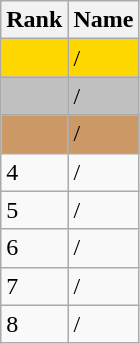<table class="wikitable">
<tr>
<th>Rank</th>
<th>Name</th>
</tr>
<tr style="background:gold;">
<td></td>
<td> / </td>
</tr>
<tr style="background:silver;">
<td></td>
<td> / </td>
</tr>
<tr style="background:#cc9966;">
<td></td>
<td> / </td>
</tr>
<tr>
<td>4</td>
<td> / </td>
</tr>
<tr>
<td>5</td>
<td> / </td>
</tr>
<tr>
<td>6</td>
<td> / </td>
</tr>
<tr>
<td>7</td>
<td> / </td>
</tr>
<tr>
<td>8</td>
<td> / </td>
</tr>
</table>
